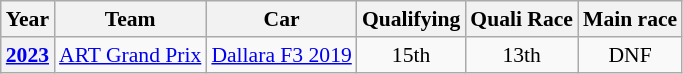<table class="wikitable" style="text-align:center; font-size:90%;">
<tr>
<th>Year</th>
<th>Team</th>
<th>Car</th>
<th>Qualifying</th>
<th>Quali Race</th>
<th>Main race</th>
</tr>
<tr>
<th><a href='#'>2023</a></th>
<td style="text-align:left;"> <a href='#'>ART Grand Prix</a></td>
<td style="text-align:left;"><a href='#'>Dallara F3 2019</a></td>
<td>15th</td>
<td>13th</td>
<td>DNF</td>
</tr>
</table>
